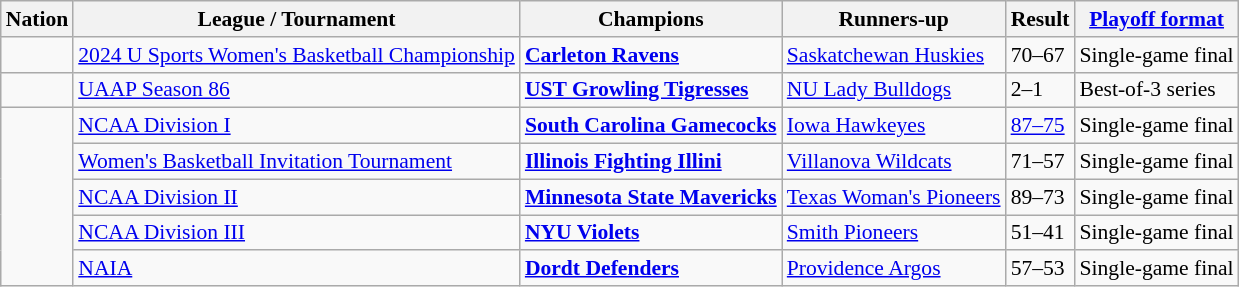<table class="wikitable" style="font-size:90%;">
<tr>
<th>Nation</th>
<th>League / Tournament</th>
<th>Champions</th>
<th>Runners-up</th>
<th>Result</th>
<th><a href='#'>Playoff format</a></th>
</tr>
<tr>
<td></td>
<td><a href='#'>2024 U Sports Women's Basketball Championship</a></td>
<td><strong><a href='#'>Carleton Ravens</a></strong></td>
<td><a href='#'>Saskatchewan Huskies</a></td>
<td>70–67</td>
<td>Single-game final</td>
</tr>
<tr>
<td></td>
<td><a href='#'>UAAP Season 86</a></td>
<td><strong><a href='#'>UST Growling Tigresses</a></strong></td>
<td><a href='#'>NU Lady Bulldogs</a></td>
<td>2–1</td>
<td>Best-of-3 series</td>
</tr>
<tr>
<td rowspan=5></td>
<td><a href='#'>NCAA Division I</a></td>
<td><strong><a href='#'>South Carolina Gamecocks</a></strong></td>
<td><a href='#'>Iowa Hawkeyes</a></td>
<td><a href='#'>87–75</a></td>
<td>Single-game final</td>
</tr>
<tr>
<td><a href='#'>Women's Basketball Invitation Tournament</a></td>
<td><strong><a href='#'>Illinois Fighting Illini</a></strong></td>
<td><a href='#'>Villanova Wildcats</a></td>
<td>71–57</td>
<td>Single-game final</td>
</tr>
<tr>
<td><a href='#'>NCAA Division II</a></td>
<td><strong><a href='#'>Minnesota State Mavericks</a></strong></td>
<td><a href='#'>Texas Woman's Pioneers</a></td>
<td>89–73</td>
<td>Single-game final</td>
</tr>
<tr>
<td><a href='#'>NCAA Division III</a></td>
<td><strong><a href='#'>NYU Violets</a></strong></td>
<td><a href='#'>Smith Pioneers</a></td>
<td>51–41</td>
<td>Single-game final</td>
</tr>
<tr>
<td><a href='#'>NAIA</a></td>
<td><strong><a href='#'>Dordt Defenders</a></strong></td>
<td><a href='#'>Providence Argos</a></td>
<td>57–53</td>
<td>Single-game final</td>
</tr>
</table>
